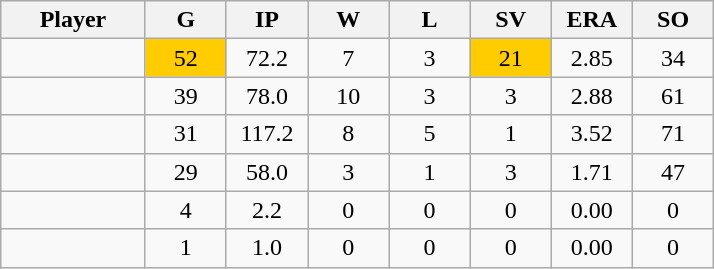<table class="wikitable sortable">
<tr>
<th bgcolor="#DDDDFF" width="16%">Player</th>
<th bgcolor="#DDDDFF" width="9%">G</th>
<th bgcolor="#DDDDFF" width="9%">IP</th>
<th bgcolor="#DDDDFF" width="9%">W</th>
<th bgcolor="#DDDDFF" width="9%">L</th>
<th bgcolor="#DDDDFF" width="9%">SV</th>
<th bgcolor="#DDDDFF" width="9%">ERA</th>
<th bgcolor="#DDDDFF" width="9%">SO</th>
</tr>
<tr align=center>
<td></td>
<td bgcolor="#FFCC00">52</td>
<td>72.2</td>
<td>7</td>
<td>3</td>
<td bgcolor="#FFCC00">21</td>
<td>2.85</td>
<td>34</td>
</tr>
<tr align=center>
<td></td>
<td>39</td>
<td>78.0</td>
<td>10</td>
<td>3</td>
<td>3</td>
<td>2.88</td>
<td>61</td>
</tr>
<tr align=center>
<td></td>
<td>31</td>
<td>117.2</td>
<td>8</td>
<td>5</td>
<td>1</td>
<td>3.52</td>
<td>71</td>
</tr>
<tr align=center>
<td></td>
<td>29</td>
<td>58.0</td>
<td>3</td>
<td>1</td>
<td>3</td>
<td>1.71</td>
<td>47</td>
</tr>
<tr align=center>
<td></td>
<td>4</td>
<td>2.2</td>
<td>0</td>
<td>0</td>
<td>0</td>
<td>0.00</td>
<td>0</td>
</tr>
<tr align=center>
<td></td>
<td>1</td>
<td>1.0</td>
<td>0</td>
<td>0</td>
<td>0</td>
<td>0.00</td>
<td>0</td>
</tr>
</table>
